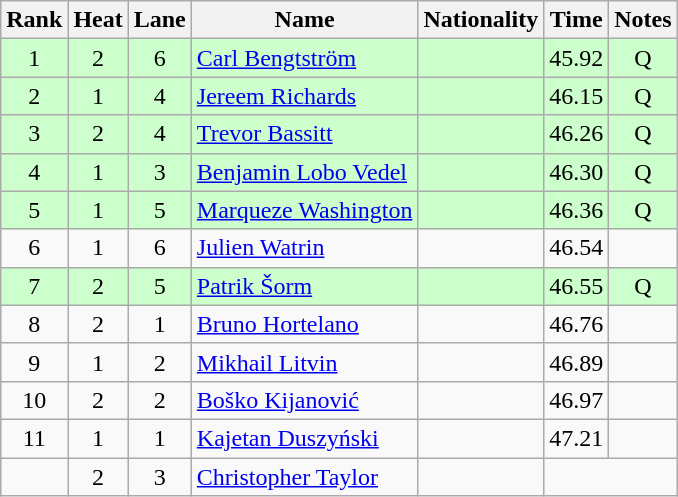<table class="wikitable sortable" style="text-align:center">
<tr>
<th>Rank</th>
<th>Heat</th>
<th>Lane</th>
<th>Name</th>
<th>Nationality</th>
<th>Time</th>
<th>Notes</th>
</tr>
<tr bgcolor=ccffcc>
<td>1</td>
<td>2</td>
<td>6</td>
<td align="left"><a href='#'>Carl Bengtström</a></td>
<td align=left></td>
<td>45.92</td>
<td>Q</td>
</tr>
<tr bgcolor=ccffcc>
<td>2</td>
<td>1</td>
<td>4</td>
<td align="left"><a href='#'>Jereem Richards</a></td>
<td align=left></td>
<td>46.15</td>
<td>Q</td>
</tr>
<tr bgcolor=ccffcc>
<td>3</td>
<td>2</td>
<td>4</td>
<td align="left"><a href='#'>Trevor Bassitt</a></td>
<td align=left></td>
<td>46.26</td>
<td>Q</td>
</tr>
<tr bgcolor=ccffcc>
<td>4</td>
<td>1</td>
<td>3</td>
<td align="left"><a href='#'>Benjamin Lobo Vedel</a></td>
<td align=left></td>
<td>46.30</td>
<td>Q</td>
</tr>
<tr bgcolor=ccffcc>
<td>5</td>
<td>1</td>
<td>5</td>
<td align="left"><a href='#'>Marqueze Washington</a></td>
<td align=left></td>
<td>46.36</td>
<td>Q</td>
</tr>
<tr>
<td>6</td>
<td>1</td>
<td>6</td>
<td align="left"><a href='#'>Julien Watrin</a></td>
<td align=left></td>
<td>46.54</td>
<td></td>
</tr>
<tr bgcolor=ccffcc>
<td>7</td>
<td>2</td>
<td>5</td>
<td align="left"><a href='#'>Patrik Šorm</a></td>
<td align=left></td>
<td>46.55</td>
<td>Q</td>
</tr>
<tr>
<td>8</td>
<td>2</td>
<td>1</td>
<td align="left"><a href='#'>Bruno Hortelano</a></td>
<td align=left></td>
<td>46.76</td>
<td></td>
</tr>
<tr>
<td>9</td>
<td>1</td>
<td>2</td>
<td align="left"><a href='#'>Mikhail Litvin</a></td>
<td align=left></td>
<td>46.89</td>
<td></td>
</tr>
<tr>
<td>10</td>
<td>2</td>
<td>2</td>
<td align="left"><a href='#'>Boško Kijanović</a></td>
<td align=left></td>
<td>46.97</td>
<td></td>
</tr>
<tr>
<td>11</td>
<td>1</td>
<td>1</td>
<td align="left"><a href='#'>Kajetan Duszyński</a></td>
<td align=left></td>
<td>47.21</td>
<td></td>
</tr>
<tr>
<td></td>
<td>2</td>
<td>3</td>
<td align="left"><a href='#'>Christopher Taylor</a></td>
<td align=left></td>
<td colspan=2></td>
</tr>
</table>
